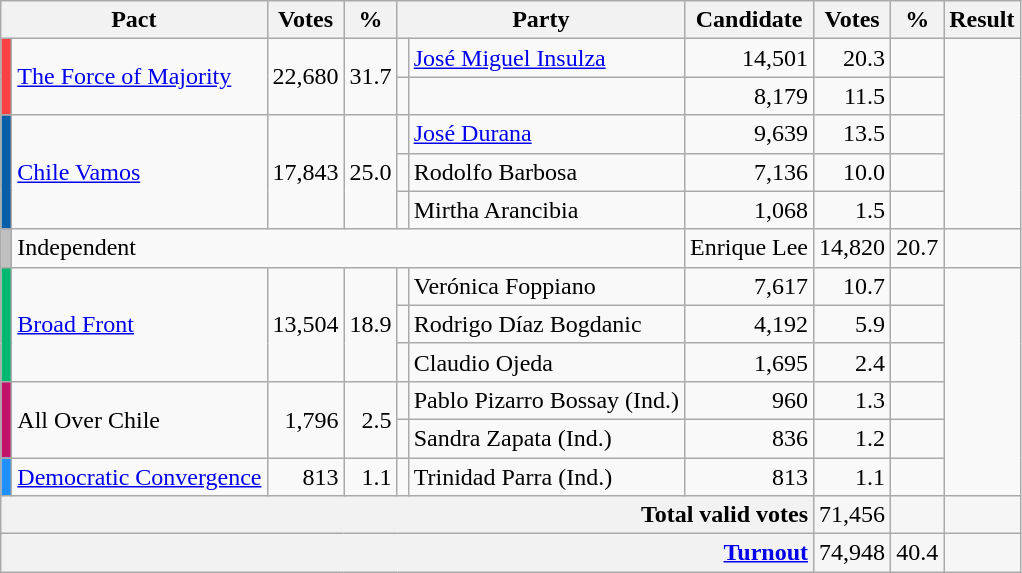<table class=wikitable style="text-align: right;">
<tr>
<th colspan="2">Pact</th>
<th>Votes</th>
<th>%</th>
<th colspan="2">Party</th>
<th>Candidate</th>
<th>Votes</th>
<th>%</th>
<th>Result</th>
</tr>
<tr>
<td rowspan=2 bgcolor=#fc4143></td>
<td rowspan=2 align=left><a href='#'>The Force of Majority</a></td>
<td rowspan=2>22,680</td>
<td rowspan=2>31.7</td>
<td></td>
<td align=left><a href='#'>José Miguel Insulza</a></td>
<td>14,501</td>
<td>20.3</td>
<td></td>
</tr>
<tr>
<td></td>
<td align=left></td>
<td>8,179</td>
<td>11.5</td>
<td></td>
</tr>
<tr>
<td rowspan=3 bgcolor=#065DA8></td>
<td rowspan=3 align=left><a href='#'>Chile Vamos</a></td>
<td rowspan=3>17,843</td>
<td rowspan=3>25.0</td>
<td></td>
<td align=left><a href='#'>José Durana</a></td>
<td>9,639</td>
<td>13.5</td>
<td></td>
</tr>
<tr>
<td></td>
<td align=left>Rodolfo Barbosa</td>
<td>7,136</td>
<td>10.0</td>
<td></td>
</tr>
<tr>
<td></td>
<td align=left>Mirtha Arancibia</td>
<td>1,068</td>
<td>1.5</td>
<td></td>
</tr>
<tr>
<td bgcolor=silver></td>
<td align=left colspan=5>Independent</td>
<td align=left>Enrique Lee</td>
<td>14,820</td>
<td>20.7</td>
<td></td>
</tr>
<tr>
<td rowspan=3 bgcolor=#00B771></td>
<td rowspan=3 align=left><a href='#'>Broad Front</a></td>
<td rowspan=3>13,504</td>
<td rowspan=3>18.9</td>
<td></td>
<td align=left>Verónica Foppiano</td>
<td>7,617</td>
<td>10.7</td>
<td></td>
</tr>
<tr>
<td></td>
<td align=left>Rodrigo Díaz Bogdanic</td>
<td>4,192</td>
<td>5.9</td>
<td></td>
</tr>
<tr>
<td></td>
<td align=left>Claudio Ojeda</td>
<td>1,695</td>
<td>2.4</td>
<td></td>
</tr>
<tr>
<td rowspan=2 bgcolor=#c11469></td>
<td rowspan=2 align=left>All Over Chile</td>
<td rowspan=2>1,796</td>
<td rowspan=2>2.5</td>
<td></td>
<td align=left>Pablo Pizarro Bossay (Ind.)</td>
<td>960</td>
<td>1.3</td>
<td></td>
</tr>
<tr>
<td></td>
<td align=left>Sandra Zapata (Ind.)</td>
<td>836</td>
<td>1.2</td>
<td></td>
</tr>
<tr>
<td bgcolor=dodgerblue></td>
<td align=left><a href='#'>Democratic Convergence</a></td>
<td>813</td>
<td>1.1</td>
<td></td>
<td align=left>Trinidad Parra (Ind.)</td>
<td>813</td>
<td>1.1</td>
<td></td>
</tr>
<tr style="background-color:#F6F6F6">
<th colspan="7" style="text-align:right;">Total valid votes</th>
<td style="text-align:right;">71,456</td>
<td style="text-align:right;"></td>
<td style="text-align:right;"></td>
</tr>
<tr style="background-color:#F6F6F6">
<th colspan="7" style="text-align:right;"><a href='#'>Turnout</a></th>
<td style="text-align:right;">74,948</td>
<td style="text-align:right;">40.4</td>
<td style="text-align:right;"></td>
</tr>
</table>
